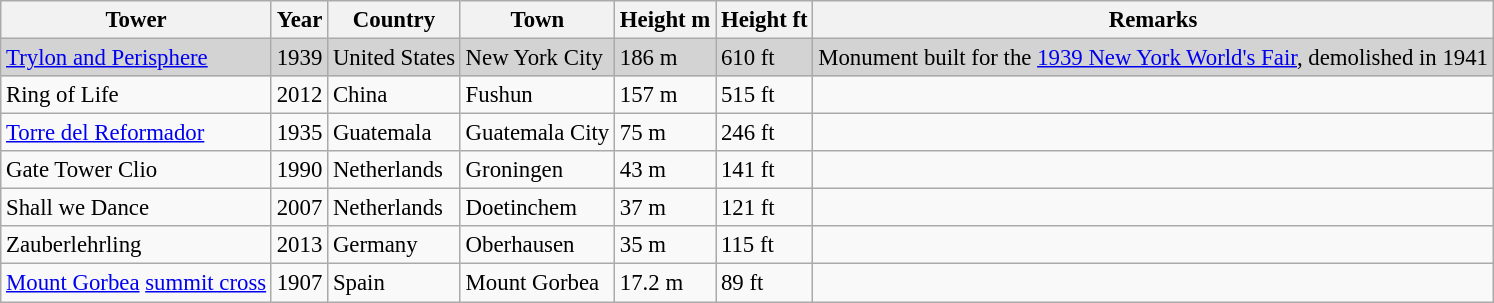<table class="wikitable sortable" style="font-size:95%;">
<tr>
<th>Tower</th>
<th>Year</th>
<th>Country</th>
<th>Town</th>
<th>Height m</th>
<th>Height ft</th>
<th class=unsortable>Remarks</th>
</tr>
<tr style="background:#d3d3d3;">
<td><a href='#'>Trylon and Perisphere</a></td>
<td>1939</td>
<td>United States</td>
<td>New York City</td>
<td>186 m</td>
<td>610 ft</td>
<td>Monument built for the <a href='#'>1939 New York World's Fair</a>, demolished in 1941</td>
</tr>
<tr>
<td>Ring of Life</td>
<td>2012</td>
<td>China</td>
<td>Fushun</td>
<td>157 m</td>
<td>515 ft</td>
<td></td>
</tr>
<tr>
<td><a href='#'>Torre del Reformador</a></td>
<td>1935</td>
<td>Guatemala</td>
<td>Guatemala City</td>
<td>75 m</td>
<td>246 ft</td>
<td></td>
</tr>
<tr>
<td>Gate Tower Clio</td>
<td>1990</td>
<td>Netherlands</td>
<td>Groningen</td>
<td>43 m</td>
<td>141 ft</td>
<td></td>
</tr>
<tr>
<td>Shall we Dance</td>
<td>2007</td>
<td>Netherlands</td>
<td>Doetinchem</td>
<td>37 m</td>
<td>121 ft</td>
<td></td>
</tr>
<tr>
<td>Zauberlehrling</td>
<td>2013</td>
<td>Germany</td>
<td>Oberhausen</td>
<td>35 m</td>
<td>115 ft</td>
<td></td>
</tr>
<tr>
<td><a href='#'>Mount Gorbea</a> <a href='#'>summit cross</a></td>
<td>1907</td>
<td>Spain</td>
<td>Mount Gorbea</td>
<td>17.2 m</td>
<td>89 ft</td>
<td></td>
</tr>
</table>
